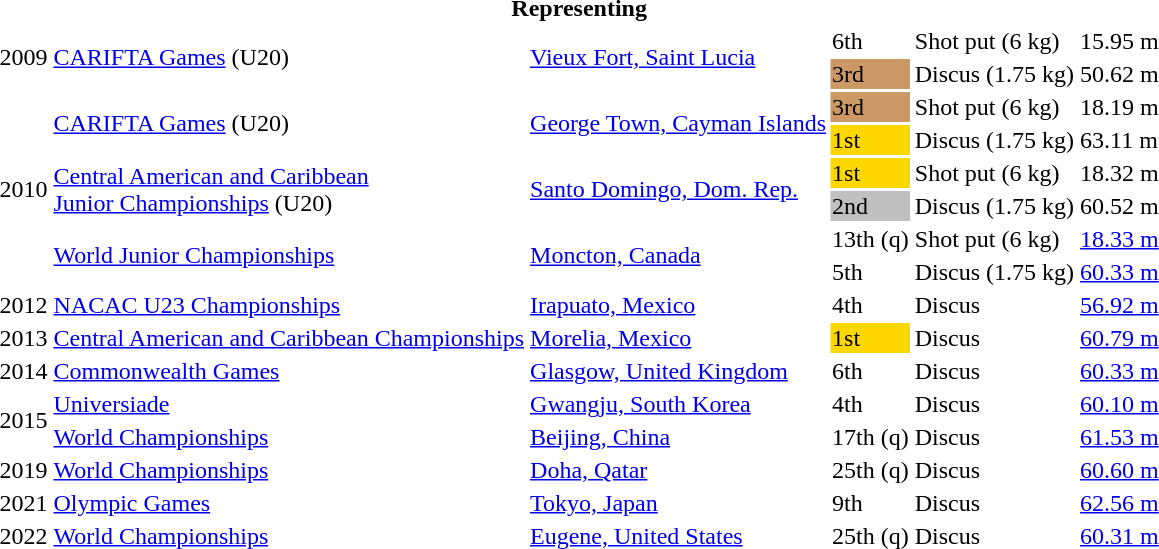<table>
<tr>
<th colspan="6">Representing </th>
</tr>
<tr>
<td rowspan=2>2009</td>
<td rowspan=2><a href='#'>CARIFTA Games</a> (U20)</td>
<td rowspan=2><a href='#'>Vieux Fort, Saint Lucia</a></td>
<td>6th</td>
<td>Shot put (6 kg)</td>
<td>15.95 m</td>
</tr>
<tr>
<td bgcolor=cc9966>3rd</td>
<td>Discus (1.75 kg)</td>
<td>50.62 m</td>
</tr>
<tr>
<td rowspan=6>2010</td>
<td rowspan=2><a href='#'>CARIFTA Games</a> (U20)</td>
<td rowspan=2><a href='#'>George Town, Cayman Islands</a></td>
<td bgcolor=cc9966>3rd</td>
<td>Shot put (6 kg)</td>
<td>18.19 m</td>
</tr>
<tr>
<td bgcolor=gold>1st</td>
<td>Discus (1.75 kg)</td>
<td>63.11  m</td>
</tr>
<tr>
<td rowspan=2><a href='#'>Central American and Caribbean<br>Junior Championships</a> (U20)</td>
<td rowspan=2><a href='#'>Santo Domingo, Dom. Rep.</a></td>
<td bgcolor=gold>1st</td>
<td>Shot put (6 kg)</td>
<td>18.32 m</td>
</tr>
<tr>
<td bgcolor=silver>2nd</td>
<td>Discus (1.75 kg)</td>
<td>60.52 m</td>
</tr>
<tr>
<td rowspan=2><a href='#'>World Junior Championships</a></td>
<td rowspan=2><a href='#'>Moncton, Canada</a></td>
<td>13th (q)</td>
<td>Shot put (6 kg)</td>
<td><a href='#'>18.33 m</a></td>
</tr>
<tr>
<td>5th</td>
<td>Discus (1.75 kg)</td>
<td><a href='#'>60.33 m</a></td>
</tr>
<tr>
<td>2012</td>
<td><a href='#'>NACAC U23 Championships</a></td>
<td><a href='#'>Irapuato, Mexico</a></td>
<td>4th</td>
<td>Discus</td>
<td><a href='#'>56.92 m</a></td>
</tr>
<tr>
<td>2013</td>
<td><a href='#'>Central American and Caribbean Championships</a></td>
<td><a href='#'>Morelia, Mexico</a></td>
<td bgcolor=gold>1st</td>
<td>Discus</td>
<td><a href='#'>60.79 m</a></td>
</tr>
<tr>
<td>2014</td>
<td><a href='#'>Commonwealth Games</a></td>
<td><a href='#'>Glasgow, United Kingdom</a></td>
<td>6th</td>
<td>Discus</td>
<td><a href='#'>60.33 m</a></td>
</tr>
<tr>
<td rowspan=2>2015</td>
<td><a href='#'>Universiade</a></td>
<td><a href='#'>Gwangju, South Korea</a></td>
<td>4th</td>
<td>Discus</td>
<td><a href='#'>60.10 m</a></td>
</tr>
<tr>
<td><a href='#'>World Championships</a></td>
<td><a href='#'>Beijing, China</a></td>
<td>17th (q)</td>
<td>Discus</td>
<td><a href='#'>61.53 m</a></td>
</tr>
<tr>
<td>2019</td>
<td><a href='#'>World Championships</a></td>
<td><a href='#'>Doha, Qatar</a></td>
<td>25th (q)</td>
<td>Discus</td>
<td><a href='#'>60.60 m</a></td>
</tr>
<tr>
<td>2021</td>
<td><a href='#'>Olympic Games</a></td>
<td><a href='#'>Tokyo, Japan</a></td>
<td>9th</td>
<td>Discus</td>
<td><a href='#'>62.56 m</a></td>
</tr>
<tr>
<td>2022</td>
<td><a href='#'>World Championships</a></td>
<td><a href='#'>Eugene, United States</a></td>
<td>25th (q)</td>
<td>Discus</td>
<td><a href='#'>60.31 m</a></td>
</tr>
</table>
